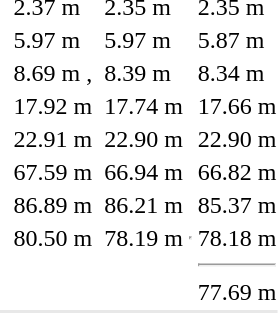<table>
<tr valign="top">
<td></td>
<td></td>
<td>2.37 m </td>
<td></td>
<td>2.35 m </td>
<td></td>
<td>2.35 m </td>
</tr>
<tr valign="top">
<td></td>
<td></td>
<td>5.97 m</td>
<td></td>
<td>5.97 m</td>
<td></td>
<td>5.87 m</td>
</tr>
<tr valign="top">
<td></td>
<td></td>
<td>8.69 m , </td>
<td></td>
<td>8.39 m </td>
<td></td>
<td>8.34 m</td>
</tr>
<tr valign="top">
<td></td>
<td></td>
<td>17.92 m </td>
<td></td>
<td>17.74 m</td>
<td></td>
<td>17.66 m </td>
</tr>
<tr valign="top">
<td></td>
<td></td>
<td>22.91 m </td>
<td></td>
<td>22.90 m </td>
<td></td>
<td>22.90 m </td>
</tr>
<tr valign="top">
<td></td>
<td></td>
<td>67.59 m</td>
<td></td>
<td>66.94 m</td>
<td></td>
<td>66.82 m</td>
</tr>
<tr valign="top">
<td></td>
<td></td>
<td>86.89 m</td>
<td></td>
<td>86.21 m</td>
<td></td>
<td>85.37 m</td>
</tr>
<tr valign="top">
<td></td>
<td></td>
<td>80.50 m</td>
<td></td>
<td>78.19 m </td>
<td> <hr></td>
<td valign=middle>78.18 m <hr>77.69 m</td>
</tr>
<tr style="background:#e8e8e8;">
<td colspan=7></td>
</tr>
</table>
